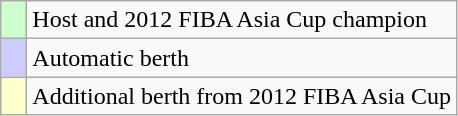<table class="wikitable">
<tr>
<td width=10px bgcolor=#ccffcc></td>
<td>Host and 2012 FIBA Asia Cup champion</td>
</tr>
<tr>
<td width=10px bgcolor=#ccccff></td>
<td>Automatic berth</td>
</tr>
<tr>
<td width=10px bgcolor=#ffffcc></td>
<td>Additional berth from 2012 FIBA Asia Cup</td>
</tr>
</table>
